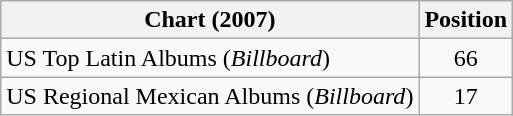<table class="wikitable sortable">
<tr>
<th>Chart (2007)</th>
<th>Position</th>
</tr>
<tr>
<td>US Top Latin Albums (<em>Billboard</em>)</td>
<td style="text-align:center;">66</td>
</tr>
<tr>
<td>US Regional Mexican Albums (<em>Billboard</em>)</td>
<td style="text-align:center;">17</td>
</tr>
</table>
